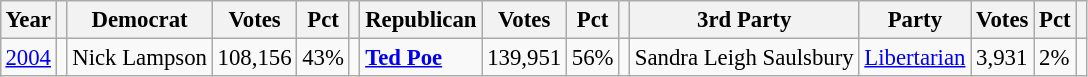<table class="wikitable" style="margin:0.5em ; font-size:95%">
<tr>
<th>Year</th>
<th></th>
<th>Democrat</th>
<th>Votes</th>
<th>Pct</th>
<th></th>
<th>Republican</th>
<th>Votes</th>
<th>Pct</th>
<th></th>
<th>3rd Party</th>
<th>Party</th>
<th>Votes</th>
<th>Pct</th>
<th></th>
</tr>
<tr>
<td><a href='#'>2004</a></td>
<td></td>
<td>Nick Lampson</td>
<td>108,156</td>
<td>43%</td>
<td></td>
<td><strong><a href='#'>Ted Poe</a></strong></td>
<td>139,951</td>
<td>56%</td>
<td></td>
<td>Sandra Leigh Saulsbury</td>
<td><a href='#'>Libertarian</a></td>
<td>3,931</td>
<td>2%</td>
<td></td>
</tr>
</table>
